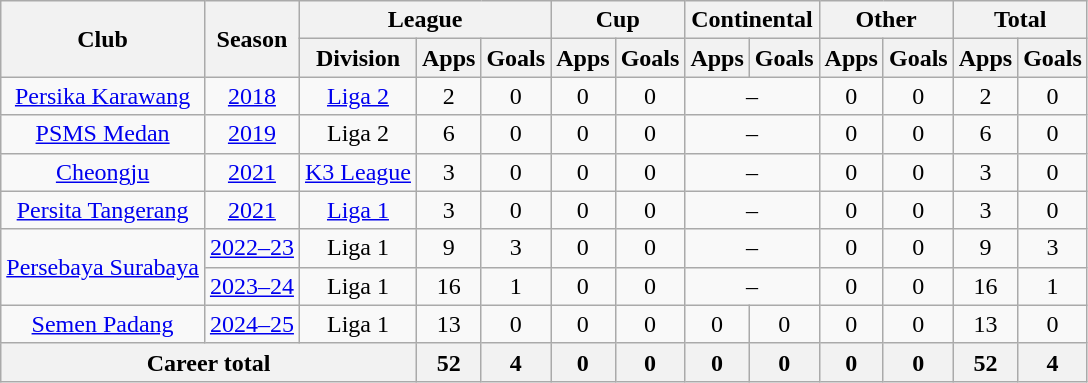<table class="wikitable" style="text-align:center">
<tr>
<th rowspan="2">Club</th>
<th rowspan="2">Season</th>
<th colspan="3">League</th>
<th colspan="2">Cup</th>
<th colspan="2">Continental</th>
<th colspan="2">Other</th>
<th colspan="2">Total</th>
</tr>
<tr>
<th>Division</th>
<th>Apps</th>
<th>Goals</th>
<th>Apps</th>
<th>Goals</th>
<th>Apps</th>
<th>Goals</th>
<th>Apps</th>
<th>Goals</th>
<th>Apps</th>
<th>Goals</th>
</tr>
<tr>
<td><a href='#'>Persika Karawang</a></td>
<td><a href='#'>2018</a></td>
<td><a href='#'>Liga 2</a></td>
<td>2</td>
<td>0</td>
<td>0</td>
<td>0</td>
<td colspan="2">–</td>
<td>0</td>
<td>0</td>
<td>2</td>
<td>0</td>
</tr>
<tr>
<td rowspan="1" valign="center"><a href='#'>PSMS Medan</a></td>
<td><a href='#'>2019</a></td>
<td>Liga 2</td>
<td>6</td>
<td>0</td>
<td>0</td>
<td>0</td>
<td colspan="2">–</td>
<td>0</td>
<td>0</td>
<td>6</td>
<td>0</td>
</tr>
<tr>
<td rowspan="1" valign="center"><a href='#'>Cheongju</a></td>
<td><a href='#'>2021</a></td>
<td><a href='#'>K3 League</a></td>
<td>3</td>
<td>0</td>
<td>0</td>
<td>0</td>
<td colspan="2">–</td>
<td>0</td>
<td>0</td>
<td>3</td>
<td>0</td>
</tr>
<tr>
<td rowspan="1" valign="center"><a href='#'>Persita Tangerang</a></td>
<td><a href='#'>2021</a></td>
<td><a href='#'>Liga 1</a></td>
<td>3</td>
<td>0</td>
<td>0</td>
<td>0</td>
<td colspan="2">–</td>
<td>0</td>
<td>0</td>
<td>3</td>
<td>0</td>
</tr>
<tr>
<td rowspan="2"><a href='#'>Persebaya Surabaya</a></td>
<td><a href='#'>2022–23</a></td>
<td rowspan="1" valign="center">Liga 1</td>
<td>9</td>
<td>3</td>
<td>0</td>
<td>0</td>
<td colspan="2">–</td>
<td>0</td>
<td>0</td>
<td>9</td>
<td>3</td>
</tr>
<tr>
<td><a href='#'>2023–24</a></td>
<td>Liga 1</td>
<td>16</td>
<td>1</td>
<td>0</td>
<td>0</td>
<td colspan="2">–</td>
<td>0</td>
<td>0</td>
<td>16</td>
<td>1</td>
</tr>
<tr>
<td><a href='#'>Semen Padang</a></td>
<td><a href='#'>2024–25</a></td>
<td>Liga 1</td>
<td>13</td>
<td>0</td>
<td>0</td>
<td>0</td>
<td>0</td>
<td>0</td>
<td>0</td>
<td>0</td>
<td>13</td>
<td>0</td>
</tr>
<tr>
<th colspan="3">Career total</th>
<th>52</th>
<th>4</th>
<th>0</th>
<th>0</th>
<th>0</th>
<th>0</th>
<th>0</th>
<th>0</th>
<th>52</th>
<th>4</th>
</tr>
</table>
